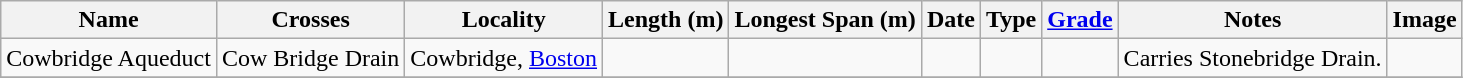<table class="wikitable sortable">
<tr>
<th>Name</th>
<th>Crosses</th>
<th>Locality</th>
<th>Length (m)</th>
<th>Longest Span (m)</th>
<th>Date</th>
<th>Type</th>
<th><a href='#'>Grade</a></th>
<th class="unsortable">Notes</th>
<th class="unsortable">Image</th>
</tr>
<tr>
<td>Cowbridge Aqueduct</td>
<td>Cow Bridge Drain</td>
<td>Cowbridge, <a href='#'>Boston</a></td>
<td></td>
<td></td>
<td></td>
<td></td>
<td></td>
<td>Carries Stonebridge Drain.</td>
<td></td>
</tr>
<tr>
</tr>
</table>
